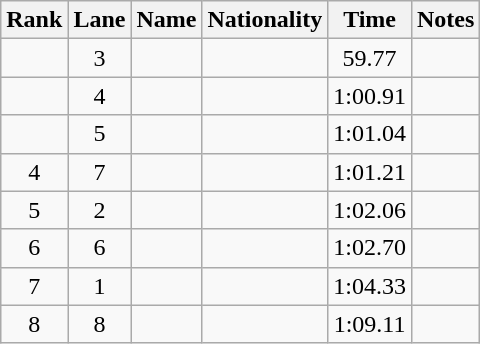<table class="wikitable sortable" style="text-align:center">
<tr>
<th>Rank</th>
<th>Lane</th>
<th>Name</th>
<th>Nationality</th>
<th>Time</th>
<th>Notes</th>
</tr>
<tr>
<td></td>
<td>3</td>
<td align=left></td>
<td align=left></td>
<td>59.77</td>
<td></td>
</tr>
<tr>
<td></td>
<td>4</td>
<td align=left></td>
<td align=left></td>
<td>1:00.91</td>
<td></td>
</tr>
<tr>
<td></td>
<td>5</td>
<td align=left></td>
<td align=left></td>
<td>1:01.04</td>
<td></td>
</tr>
<tr>
<td>4</td>
<td>7</td>
<td align=left></td>
<td align=left></td>
<td>1:01.21</td>
<td></td>
</tr>
<tr>
<td>5</td>
<td>2</td>
<td align=left></td>
<td align=left></td>
<td>1:02.06</td>
<td></td>
</tr>
<tr>
<td>6</td>
<td>6</td>
<td align=left></td>
<td align=left></td>
<td>1:02.70</td>
<td></td>
</tr>
<tr>
<td>7</td>
<td>1</td>
<td align=left></td>
<td align=left></td>
<td>1:04.33</td>
<td></td>
</tr>
<tr>
<td>8</td>
<td>8</td>
<td align=left></td>
<td align=left></td>
<td>1:09.11</td>
<td></td>
</tr>
</table>
